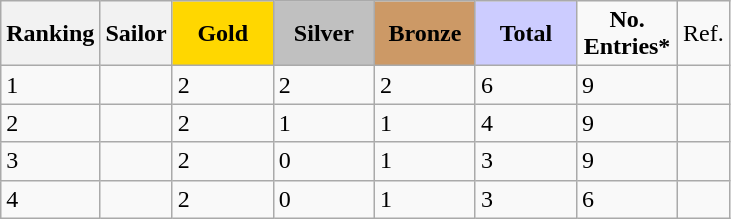<table class="wikitable sortable">
<tr>
<th align=center><strong>Ranking</strong></th>
<th align=center><strong>Sailor</strong></th>
<td style="background:gold; width:60px; text-align:center;"><strong>Gold</strong></td>
<td style="background:silver; width:60px; text-align:center;"><strong>Silver</strong></td>
<td style="background:#c96; width:60px; text-align:center;"><strong>Bronze</strong></td>
<td style="background:#ccf; width:60px; text-align:center;"><strong>Total</strong></td>
<td style="width:60px; text-align:center;"><strong>No. Entries*</strong></td>
<td>Ref.</td>
</tr>
<tr>
<td>1</td>
<td></td>
<td>2</td>
<td>2</td>
<td>2</td>
<td>6</td>
<td>9</td>
<td></td>
</tr>
<tr>
<td>2</td>
<td></td>
<td>2</td>
<td>1</td>
<td>1</td>
<td>4</td>
<td>9</td>
<td></td>
</tr>
<tr>
<td>3</td>
<td></td>
<td>2</td>
<td>0</td>
<td>1</td>
<td>3</td>
<td>9</td>
<td></td>
</tr>
<tr>
<td>4</td>
<td></td>
<td>2</td>
<td>0</td>
<td>1</td>
<td>3</td>
<td>6</td>
<td></td>
</tr>
</table>
